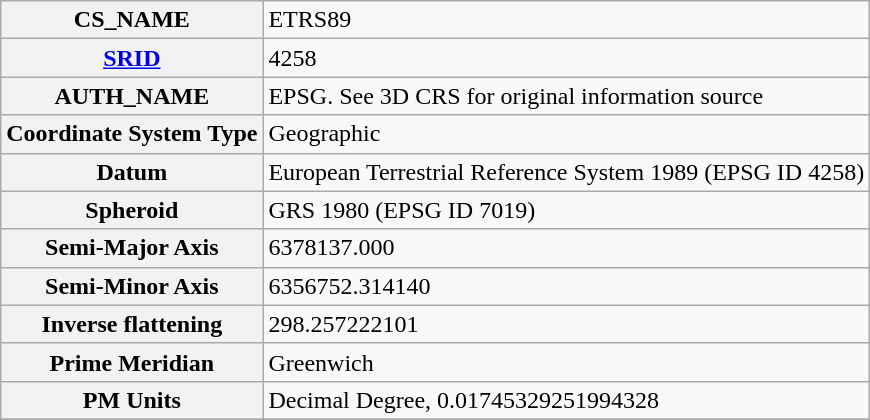<table border="1" class="wikitable">
<tr>
<th>CS_NAME</th>
<td>ETRS89</td>
</tr>
<tr>
<th><a href='#'>SRID</a></th>
<td>4258</td>
</tr>
<tr>
<th>AUTH_NAME</th>
<td>EPSG. See 3D CRS for original information source</td>
</tr>
<tr>
<th>Coordinate System Type</th>
<td>Geographic</td>
</tr>
<tr>
<th>Datum</th>
<td>European Terrestrial Reference System 1989 (EPSG ID 4258)</td>
</tr>
<tr>
<th>Spheroid</th>
<td>GRS 1980 (EPSG ID 7019)</td>
</tr>
<tr>
<th>Semi-Major Axis</th>
<td>6378137.000</td>
</tr>
<tr>
<th>Semi-Minor Axis</th>
<td>6356752.314140</td>
</tr>
<tr>
<th>Inverse flattening</th>
<td>298.257222101</td>
</tr>
<tr>
<th>Prime Meridian</th>
<td>Greenwich</td>
</tr>
<tr>
<th>PM Units</th>
<td>Decimal Degree, 0.01745329251994328</td>
</tr>
<tr>
</tr>
</table>
